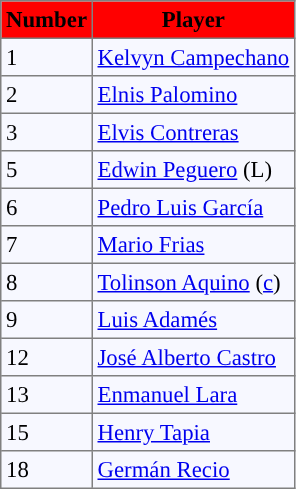<table bgcolor="#f7f8ff" cellpadding="3" cellspacing="0" border="1" style="font-size: 95%; border: gray solid 1px; border-collapse: collapse;">
<tr bgcolor="#ff0000">
<td align=center><strong>Number</strong></td>
<td align=center><strong>Player</strong></td>
</tr>
<tr align="left">
<td>1</td>
<td> <a href='#'>Kelvyn Campechano</a></td>
</tr>
<tr align=left>
<td>2</td>
<td> <a href='#'>Elnis Palomino</a></td>
</tr>
<tr align="left">
<td>3</td>
<td> <a href='#'>Elvis Contreras</a></td>
</tr>
<tr align="left">
<td>5</td>
<td> <a href='#'>Edwin Peguero</a> (L)</td>
</tr>
<tr align="left">
<td>6</td>
<td> <a href='#'>Pedro Luis García</a></td>
</tr>
<tr align="left">
<td>7</td>
<td> <a href='#'>Mario Frias</a></td>
</tr>
<tr align="left">
<td>8</td>
<td> <a href='#'>Tolinson Aquino</a> (<a href='#'>c</a>)</td>
</tr>
<tr align="left">
<td>9</td>
<td> <a href='#'>Luis Adamés</a></td>
</tr>
<tr align="left">
<td>12</td>
<td> <a href='#'>José Alberto Castro</a></td>
</tr>
<tr align="left">
<td>13</td>
<td> <a href='#'>Enmanuel Lara</a></td>
</tr>
<tr align="left">
<td>15</td>
<td> <a href='#'>Henry Tapia</a></td>
</tr>
<tr align="left">
<td>18</td>
<td> <a href='#'>Germán Recio</a></td>
</tr>
</table>
